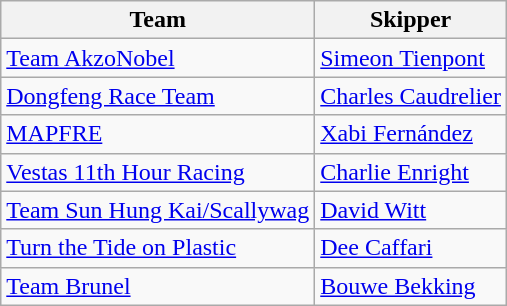<table class=wikitable>
<tr>
<th>Team</th>
<th>Skipper</th>
</tr>
<tr>
<td> <a href='#'>Team AkzoNobel</a></td>
<td> <a href='#'>Simeon Tienpont</a></td>
</tr>
<tr>
<td> <a href='#'>Dongfeng Race Team</a></td>
<td> <a href='#'>Charles Caudrelier</a></td>
</tr>
<tr>
<td> <a href='#'>MAPFRE</a></td>
<td> <a href='#'>Xabi Fernández</a></td>
</tr>
<tr>
<td> <a href='#'>Vestas 11th Hour Racing</a></td>
<td> <a href='#'>Charlie Enright</a></td>
</tr>
<tr>
<td> <a href='#'>Team Sun Hung Kai/Scallywag</a></td>
<td> <a href='#'>David Witt</a></td>
</tr>
<tr>
<td> <a href='#'>Turn the Tide on Plastic</a></td>
<td> <a href='#'>Dee Caffari</a></td>
</tr>
<tr>
<td> <a href='#'>Team Brunel</a></td>
<td> <a href='#'>Bouwe Bekking</a></td>
</tr>
</table>
